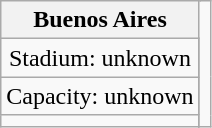<table class="wikitable" style="text-align:center">
<tr>
<th colspan="2">Buenos Aires</th>
<td rowspan=4></td>
</tr>
<tr>
<td>Stadium: unknown</td>
</tr>
<tr>
<td>Capacity: unknown</td>
</tr>
<tr>
<td></td>
</tr>
</table>
